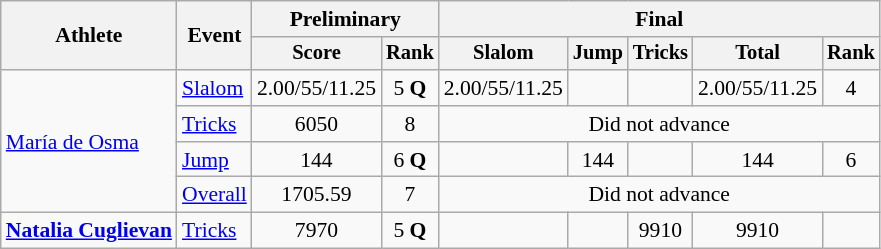<table class=wikitable style=font-size:90%;text-align:center>
<tr>
<th rowspan=2>Athlete</th>
<th rowspan=2>Event</th>
<th colspan=2>Preliminary</th>
<th colspan=5>Final</th>
</tr>
<tr style=font-size:95%>
<th>Score</th>
<th>Rank</th>
<th>Slalom</th>
<th>Jump</th>
<th>Tricks</th>
<th>Total</th>
<th>Rank</th>
</tr>
<tr style="text-align:center">
<td style="text-align:left" rowspan=4><a href='#'>María de Osma</a></td>
<td style="text-align:left"><a href='#'>Slalom</a></td>
<td>2.00/55/11.25</td>
<td>5 <strong>Q</strong></td>
<td>2.00/55/11.25</td>
<td></td>
<td></td>
<td>2.00/55/11.25</td>
<td>4</td>
</tr>
<tr style="text-align:center">
<td style="text-align:left"><a href='#'>Tricks</a></td>
<td>6050</td>
<td>8</td>
<td colspan=5>Did not advance</td>
</tr>
<tr style="text-align:center">
<td style="text-align:left"><a href='#'>Jump</a></td>
<td>144</td>
<td>6 <strong>Q</strong></td>
<td></td>
<td>144</td>
<td></td>
<td>144</td>
<td>6</td>
</tr>
<tr style="text-align:center">
<td style="text-align:left"><a href='#'>Overall</a></td>
<td>1705.59</td>
<td>7</td>
<td colspan=5>Did not advance</td>
</tr>
<tr style="text-align:center">
<td style="text-align:left"><strong><a href='#'>Natalia Cuglievan</a></strong></td>
<td style="text-align:left"><a href='#'>Tricks</a></td>
<td>7970</td>
<td>5 <strong>Q</strong></td>
<td></td>
<td></td>
<td>9910</td>
<td>9910</td>
<td></td>
</tr>
</table>
